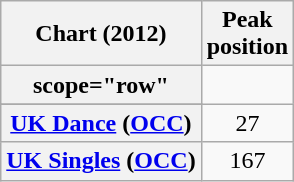<table class="wikitable plainrowheaders sortable" style="text-align:center;">
<tr>
<th scope="col">Chart (2012)</th>
<th scope="col">Peak<br>position</th>
</tr>
<tr>
<th>scope="row" </th>
</tr>
<tr>
</tr>
<tr>
<th scope="row"><a href='#'>UK Dance</a> (<a href='#'>OCC</a>)</th>
<td>27</td>
</tr>
<tr>
<th scope="row"><a href='#'>UK Singles</a> (<a href='#'>OCC</a>)</th>
<td>167</td>
</tr>
</table>
